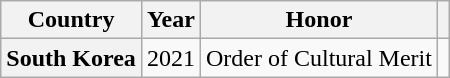<table class="wikitable plainrowheaders sortable" style="margin-right: 0;">
<tr>
<th scope="col">Country</th>
<th scope="col">Year</th>
<th scope="col">Honor</th>
<th scope="col" class="unsortable"></th>
</tr>
<tr>
<th scope="row">South Korea</th>
<td style="text-align:center">2021</td>
<td>Order of Cultural Merit</td>
<td style="text-align:center"></td>
</tr>
</table>
